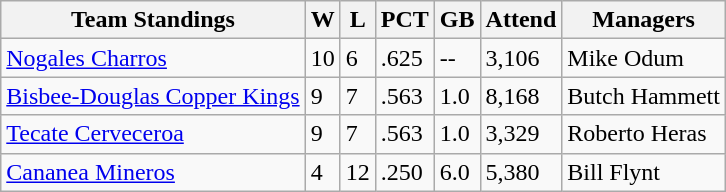<table class="wikitable">
<tr>
<th>Team Standings</th>
<th>W</th>
<th>L</th>
<th>PCT</th>
<th>GB</th>
<th>Attend</th>
<th>Managers</th>
</tr>
<tr>
<td><a href='#'>Nogales Charros</a></td>
<td>10</td>
<td>6</td>
<td>.625</td>
<td>--</td>
<td>3,106</td>
<td>Mike Odum</td>
</tr>
<tr>
<td><a href='#'>Bisbee-Douglas Copper Kings</a></td>
<td>9</td>
<td>7</td>
<td>.563</td>
<td>1.0</td>
<td>8,168</td>
<td>Butch Hammett</td>
</tr>
<tr>
<td><a href='#'>Tecate Cerveceroa</a></td>
<td>9</td>
<td>7</td>
<td>.563</td>
<td>1.0</td>
<td>3,329</td>
<td>Roberto Heras</td>
</tr>
<tr>
<td><a href='#'>Cananea Mineros</a></td>
<td>4</td>
<td>12</td>
<td>.250</td>
<td>6.0</td>
<td>5,380</td>
<td>Bill Flynt</td>
</tr>
</table>
